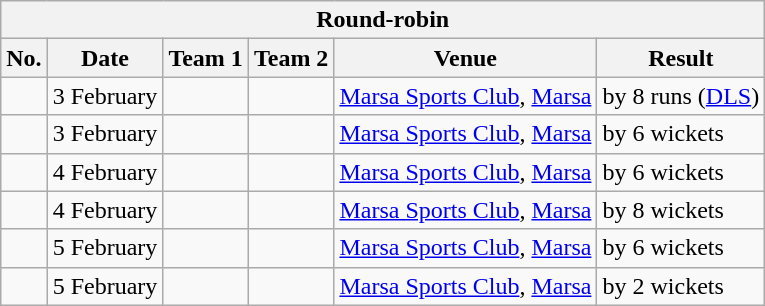<table class="wikitable">
<tr>
<th colspan="6">Round-robin</th>
</tr>
<tr>
<th>No.</th>
<th>Date</th>
<th>Team 1</th>
<th>Team 2</th>
<th>Venue</th>
<th>Result</th>
</tr>
<tr>
<td></td>
<td>3 February</td>
<td></td>
<td></td>
<td><a href='#'>Marsa Sports Club</a>, <a href='#'>Marsa</a></td>
<td> by 8 runs (<a href='#'>DLS</a>)</td>
</tr>
<tr>
<td></td>
<td>3 February</td>
<td></td>
<td></td>
<td><a href='#'>Marsa Sports Club</a>, <a href='#'>Marsa</a></td>
<td> by 6 wickets</td>
</tr>
<tr>
<td></td>
<td>4 February</td>
<td></td>
<td></td>
<td><a href='#'>Marsa Sports Club</a>, <a href='#'>Marsa</a></td>
<td> by 6 wickets</td>
</tr>
<tr>
<td></td>
<td>4 February</td>
<td></td>
<td></td>
<td><a href='#'>Marsa Sports Club</a>, <a href='#'>Marsa</a></td>
<td> by 8 wickets</td>
</tr>
<tr>
<td></td>
<td>5 February</td>
<td></td>
<td></td>
<td><a href='#'>Marsa Sports Club</a>, <a href='#'>Marsa</a></td>
<td> by 6 wickets</td>
</tr>
<tr>
<td></td>
<td>5 February</td>
<td></td>
<td></td>
<td><a href='#'>Marsa Sports Club</a>, <a href='#'>Marsa</a></td>
<td> by 2 wickets</td>
</tr>
</table>
